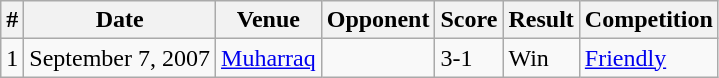<table class="wikitable">
<tr>
<th>#</th>
<th>Date</th>
<th>Venue</th>
<th>Opponent</th>
<th>Score</th>
<th>Result</th>
<th>Competition</th>
</tr>
<tr>
<td>1</td>
<td>September 7, 2007</td>
<td><a href='#'>Muharraq</a></td>
<td></td>
<td>3-1</td>
<td>Win</td>
<td><a href='#'>Friendly</a></td>
</tr>
</table>
